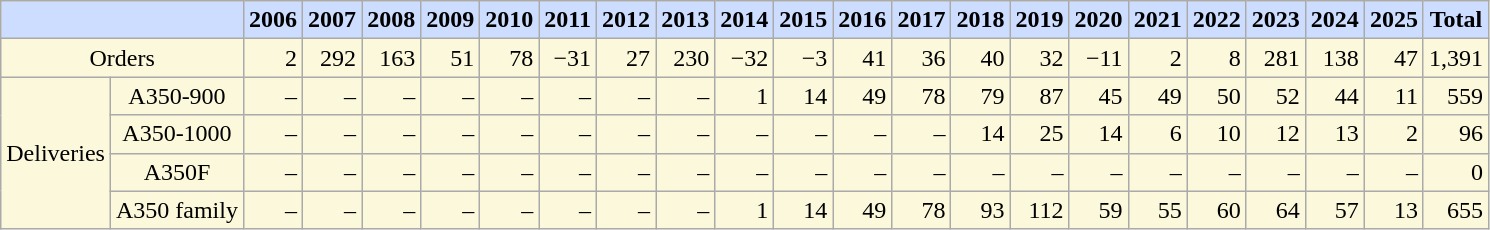<table class="wikitable" style="margin:1em 1em 1em 300; border:1px #aaa solid;  background:#fbf8db;text-align:right;">
<tr style="font-weight:bold; background:#ccddff; padding:0.4em;text-align:center;">
<td colspan="2"></td>
<td>2006</td>
<td>2007</td>
<td>2008</td>
<td>2009</td>
<td>2010</td>
<td>2011</td>
<td>2012</td>
<td>2013</td>
<td>2014</td>
<td>2015</td>
<td>2016</td>
<td>2017</td>
<td>2018</td>
<td>2019</td>
<td>2020</td>
<td>2021</td>
<td>2022</td>
<td>2023</td>
<td>2024</td>
<td>2025</td>
<td>Total</td>
</tr>
<tr>
<td style="text-align:center;" colspan="2">Orders</td>
<td>2</td>
<td>292</td>
<td>163</td>
<td>51</td>
<td>78</td>
<td>−31</td>
<td>27</td>
<td>230</td>
<td>−32</td>
<td>−3</td>
<td>41</td>
<td>36</td>
<td>40</td>
<td>32</td>
<td>−11</td>
<td>2</td>
<td>8</td>
<td>281</td>
<td>138</td>
<td>47</td>
<td>1,391</td>
</tr>
<tr>
<td style="text-align:center;" rowspan=4>Deliveries</td>
<td style="text-align:center;">A350-900</td>
<td>–</td>
<td>–</td>
<td>–</td>
<td>–</td>
<td>–</td>
<td>–</td>
<td>–</td>
<td>–</td>
<td>1</td>
<td>14</td>
<td>49</td>
<td>78</td>
<td>79</td>
<td>87</td>
<td>45</td>
<td>49</td>
<td>50</td>
<td>52</td>
<td>44</td>
<td>11</td>
<td>559</td>
</tr>
<tr>
<td style="text-align:center;">A350-1000</td>
<td>–</td>
<td>–</td>
<td>–</td>
<td>–</td>
<td>–</td>
<td>–</td>
<td>–</td>
<td>–</td>
<td>–</td>
<td>–</td>
<td>–</td>
<td>–</td>
<td>14</td>
<td>25</td>
<td>14</td>
<td>6</td>
<td>10</td>
<td>12</td>
<td>13</td>
<td>2</td>
<td>96</td>
</tr>
<tr>
<td style="text-align:center;">A350F</td>
<td>–</td>
<td>–</td>
<td>–</td>
<td>–</td>
<td>–</td>
<td>–</td>
<td>–</td>
<td>–</td>
<td>–</td>
<td>–</td>
<td>–</td>
<td>–</td>
<td>–</td>
<td>–</td>
<td>–</td>
<td>–</td>
<td>–</td>
<td>–</td>
<td>–</td>
<td>–</td>
<td>0</td>
</tr>
<tr>
<td style="text-align:center;">A350 family</td>
<td>–</td>
<td>–</td>
<td>–</td>
<td>–</td>
<td>–</td>
<td>–</td>
<td>–</td>
<td>–</td>
<td>1</td>
<td>14</td>
<td>49</td>
<td>78</td>
<td>93</td>
<td>112</td>
<td>59</td>
<td>55</td>
<td>60</td>
<td>64</td>
<td>57</td>
<td>13</td>
<td>655</td>
</tr>
</table>
